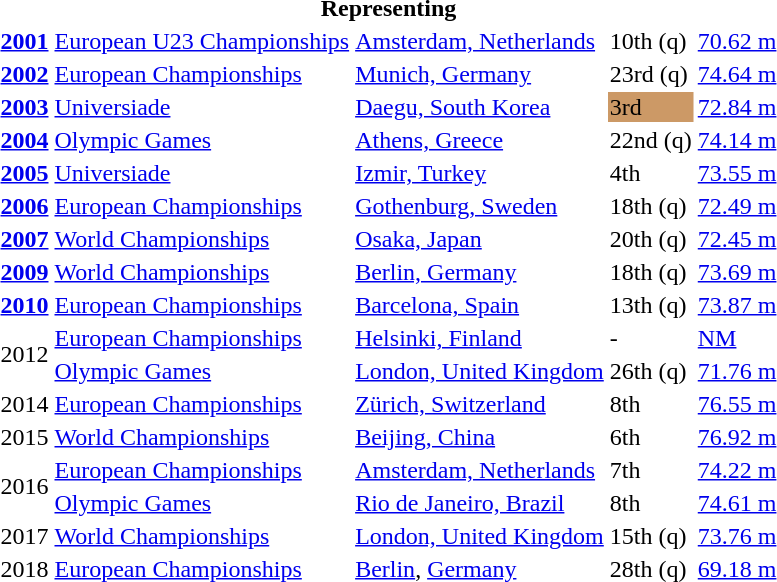<table>
<tr>
<th colspan="5">Representing </th>
</tr>
<tr>
<td><strong><a href='#'>2001</a></strong></td>
<td><a href='#'>European U23 Championships</a></td>
<td><a href='#'>Amsterdam, Netherlands</a></td>
<td>10th (q)</td>
<td><a href='#'>70.62 m</a></td>
</tr>
<tr>
<td><strong><a href='#'>2002</a></strong></td>
<td><a href='#'>European Championships</a></td>
<td><a href='#'>Munich, Germany</a></td>
<td>23rd (q)</td>
<td><a href='#'>74.64 m</a></td>
</tr>
<tr>
<td><strong><a href='#'>2003</a></strong></td>
<td><a href='#'>Universiade</a></td>
<td><a href='#'>Daegu, South Korea</a></td>
<td bgcolor="cc9966">3rd</td>
<td><a href='#'>72.84 m</a></td>
</tr>
<tr>
<td><strong><a href='#'>2004</a></strong></td>
<td><a href='#'>Olympic Games</a></td>
<td><a href='#'>Athens, Greece</a></td>
<td>22nd (q)</td>
<td><a href='#'>74.14 m</a></td>
</tr>
<tr>
<td><strong><a href='#'>2005</a></strong></td>
<td><a href='#'>Universiade</a></td>
<td><a href='#'>Izmir, Turkey</a></td>
<td>4th</td>
<td><a href='#'>73.55 m</a></td>
</tr>
<tr>
<td><strong><a href='#'>2006</a></strong></td>
<td><a href='#'>European Championships</a></td>
<td><a href='#'>Gothenburg, Sweden</a></td>
<td>18th (q)</td>
<td><a href='#'>72.49 m</a></td>
</tr>
<tr>
<td><strong><a href='#'>2007</a></strong></td>
<td><a href='#'>World Championships</a></td>
<td><a href='#'>Osaka, Japan</a></td>
<td>20th (q)</td>
<td><a href='#'>72.45 m</a></td>
</tr>
<tr>
<td><strong><a href='#'>2009</a></strong></td>
<td><a href='#'>World Championships</a></td>
<td><a href='#'>Berlin, Germany</a></td>
<td>18th (q)</td>
<td><a href='#'>73.69 m</a></td>
</tr>
<tr>
<td><strong><a href='#'>2010</a></strong></td>
<td><a href='#'>European Championships</a></td>
<td><a href='#'>Barcelona, Spain</a></td>
<td>13th (q)</td>
<td><a href='#'>73.87 m</a></td>
</tr>
<tr>
<td rowspan=2>2012</td>
<td><a href='#'>European Championships</a></td>
<td><a href='#'>Helsinki, Finland</a></td>
<td>-</td>
<td><a href='#'>NM</a></td>
</tr>
<tr>
<td><a href='#'>Olympic Games</a></td>
<td><a href='#'>London, United Kingdom</a></td>
<td>26th (q)</td>
<td><a href='#'>71.76 m</a></td>
</tr>
<tr>
<td>2014</td>
<td><a href='#'>European Championships</a></td>
<td><a href='#'>Zürich, Switzerland</a></td>
<td>8th</td>
<td><a href='#'>76.55 m</a></td>
</tr>
<tr>
<td>2015</td>
<td><a href='#'>World Championships</a></td>
<td><a href='#'>Beijing, China</a></td>
<td>6th</td>
<td><a href='#'>76.92 m</a></td>
</tr>
<tr>
<td rowspan=2>2016</td>
<td><a href='#'>European Championships</a></td>
<td><a href='#'>Amsterdam, Netherlands</a></td>
<td>7th</td>
<td><a href='#'>74.22 m</a></td>
</tr>
<tr>
<td><a href='#'>Olympic Games</a></td>
<td><a href='#'>Rio de Janeiro, Brazil</a></td>
<td>8th</td>
<td><a href='#'>74.61 m</a></td>
</tr>
<tr>
<td>2017</td>
<td><a href='#'>World Championships</a></td>
<td><a href='#'>London, United Kingdom</a></td>
<td>15th (q)</td>
<td><a href='#'>73.76 m</a></td>
</tr>
<tr>
<td>2018</td>
<td><a href='#'>European Championships</a></td>
<td><a href='#'>Berlin</a>, <a href='#'>Germany</a></td>
<td>28th (q)</td>
<td><a href='#'>69.18 m</a></td>
</tr>
</table>
